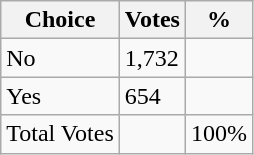<table class="wikitable">
<tr>
<th>Choice</th>
<th>Votes</th>
<th>%</th>
</tr>
<tr>
<td>No</td>
<td>1,732</td>
<td></td>
</tr>
<tr>
<td>Yes</td>
<td>654</td>
<td></td>
</tr>
<tr>
<td>Total Votes</td>
<td></td>
<td>100%</td>
</tr>
</table>
